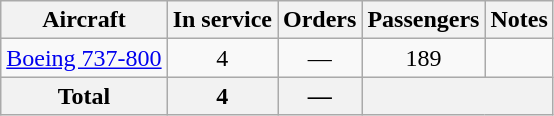<table class="wikitable" style="border-collapse:collapse;text-align:center">
<tr>
<th>Aircraft</th>
<th>In service</th>
<th>Orders</th>
<th>Passengers</th>
<th>Notes</th>
</tr>
<tr>
<td><a href='#'>Boeing 737-800</a></td>
<td>4</td>
<td>—</td>
<td>189</td>
</tr>
<tr>
<th>Total</th>
<th>4</th>
<th>—</th>
<th colspan="3"></th>
</tr>
</table>
